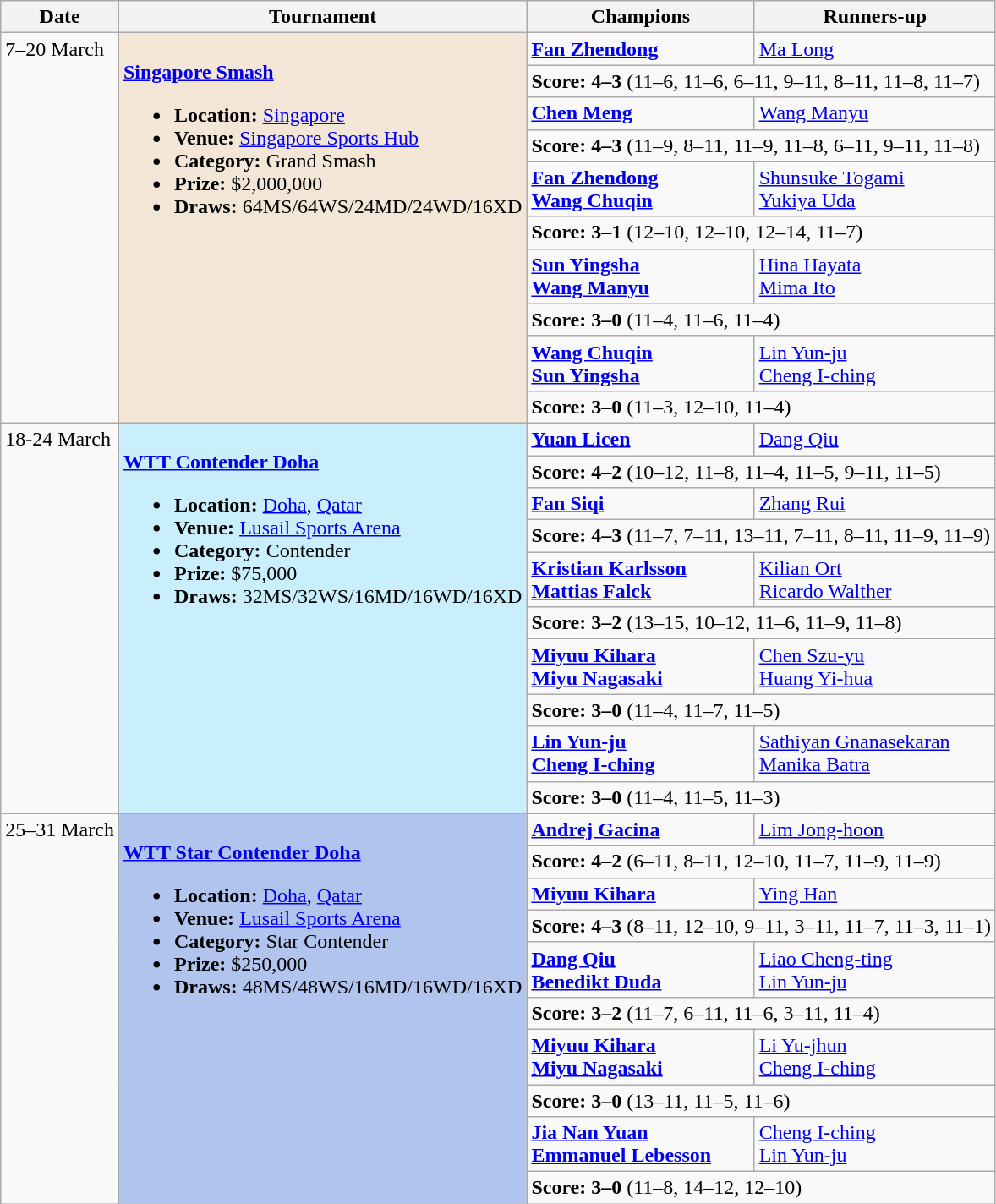<table class="wikitable">
<tr>
<th scope=col>Date</th>
<th scope=col>Tournament</th>
<th scope=col>Champions</th>
<th scope=col>Runners-up</th>
</tr>
<tr valign=top>
<td rowspan=10>7–20 March</td>
<td style="background:#f3e6d7;" rowspan="10"><br><strong><a href='#'>Singapore Smash</a></strong><ul><li><strong>Location:</strong> <a href='#'>Singapore</a></li><li><strong>Venue:</strong> <a href='#'>Singapore Sports Hub</a></li><li><strong>Category:</strong> Grand Smash</li><li><strong>Prize:</strong> $2,000,000</li><li><strong>Draws:</strong> 64MS/64WS/24MD/24WD/16XD</li></ul></td>
<td><strong> <a href='#'>Fan Zhendong</a></strong></td>
<td> <a href='#'>Ma Long</a></td>
</tr>
<tr>
<td colspan=2><strong>Score: 4–3</strong> (11–6, 11–6, 6–11, 9–11, 8–11, 11–8, 11–7)</td>
</tr>
<tr valign=top>
<td><strong> <a href='#'>Chen Meng</a></strong></td>
<td> <a href='#'>Wang Manyu</a></td>
</tr>
<tr>
<td colspan=2><strong>Score: 4–3</strong> (11–9, 8–11, 11–9, 11–8, 6–11, 9–11, 11–8)</td>
</tr>
<tr valign=top>
<td><strong> <a href='#'>Fan Zhendong</a><br> <a href='#'>Wang Chuqin</a></strong></td>
<td> <a href='#'>Shunsuke Togami</a><br> <a href='#'>Yukiya Uda</a></td>
</tr>
<tr>
<td colspan=2><strong>Score: 3–1</strong> (12–10, 12–10, 12–14, 11–7)</td>
</tr>
<tr valign=top>
<td><strong> <a href='#'>Sun Yingsha</a><br> <a href='#'>Wang Manyu</a></strong></td>
<td> <a href='#'>Hina Hayata</a><br> <a href='#'>Mima Ito</a></td>
</tr>
<tr>
<td colspan=2><strong>Score: 3–0</strong> (11–4, 11–6, 11–4)</td>
</tr>
<tr valign=top>
<td><strong> <a href='#'>Wang Chuqin</a><br> <a href='#'>Sun Yingsha</a></strong></td>
<td> <a href='#'>Lin Yun-ju</a><br> <a href='#'>Cheng I-ching</a></td>
</tr>
<tr>
<td colspan=2><strong>Score: 3–0</strong> (11–3, 12–10, 11–4)</td>
</tr>
<tr valign=top>
<td rowspan=10>18-24 March</td>
<td style="background:#C9EFFC;" rowspan="10"><br><strong><a href='#'>WTT Contender Doha</a></strong><ul><li><strong>Location:</strong> <a href='#'>Doha</a>, <a href='#'>Qatar</a></li><li><strong>Venue:</strong> <a href='#'>Lusail Sports Arena</a></li><li><strong>Category:</strong> Contender</li><li><strong>Prize:</strong> $75,000</li><li><strong>Draws:</strong> 32MS/32WS/16MD/16WD/16XD</li></ul></td>
<td><strong> <a href='#'>Yuan Licen</a></strong></td>
<td> <a href='#'>Dang Qiu</a></td>
</tr>
<tr>
<td colspan=2><strong>Score: 4–2</strong> (10–12, 11–8, 11–4, 11–5, 9–11, 11–5)</td>
</tr>
<tr valign=top>
<td><strong> <a href='#'>Fan Siqi</a></strong></td>
<td> <a href='#'>Zhang Rui</a></td>
</tr>
<tr>
<td colspan=2><strong>Score: 4–3</strong> (11–7, 7–11, 13–11, 7–11, 8–11, 11–9, 11–9)</td>
</tr>
<tr valign=top>
<td><strong> <a href='#'>Kristian Karlsson</a><br> <a href='#'>Mattias Falck</a></strong></td>
<td> <a href='#'>Kilian Ort</a><br> <a href='#'>Ricardo Walther</a></td>
</tr>
<tr>
<td colspan=2><strong>Score: 3–2</strong> (13–15, 10–12, 11–6, 11–9, 11–8)</td>
</tr>
<tr valign=top>
<td><strong> <a href='#'>Miyuu Kihara</a><br> <a href='#'>Miyu Nagasaki</a></strong></td>
<td> <a href='#'>Chen Szu-yu</a><br> <a href='#'>Huang Yi-hua</a></td>
</tr>
<tr>
<td colspan=2><strong>Score: 3–0</strong> (11–4, 11–7, 11–5)</td>
</tr>
<tr valign=top>
<td><strong> <a href='#'>Lin Yun-ju</a><br> <a href='#'>Cheng I-ching</a></strong></td>
<td> <a href='#'>Sathiyan Gnanasekaran</a><br> <a href='#'>Manika Batra</a></td>
</tr>
<tr>
<td colspan=2><strong>Score: 3–0</strong> (11–4, 11–5, 11–3)</td>
</tr>
<tr valign=top>
<td rowspan=10>25–31 March</td>
<td style="background:#b0c4ed;" rowspan="10"><br><strong><a href='#'>WTT Star Contender Doha</a></strong><ul><li><strong>Location:</strong> <a href='#'>Doha</a>, <a href='#'>Qatar</a></li><li><strong>Venue:</strong> <a href='#'>Lusail Sports Arena</a></li><li><strong>Category:</strong> Star Contender</li><li><strong>Prize:</strong> $250,000</li><li><strong>Draws:</strong> 48MS/48WS/16MD/16WD/16XD</li></ul></td>
<td><strong> <a href='#'>Andrej Gacina</a></strong></td>
<td> <a href='#'>Lim Jong-hoon</a></td>
</tr>
<tr>
<td colspan=2><strong>Score: 4–2</strong> (6–11, 8–11, 12–10, 11–7, 11–9, 11–9)</td>
</tr>
<tr valign=top>
<td><strong> <a href='#'>Miyuu Kihara</a></strong></td>
<td> <a href='#'>Ying Han</a></td>
</tr>
<tr>
<td colspan=2><strong>Score: 4–3</strong> (8–11, 12–10, 9–11, 3–11, 11–7, 11–3, 11–1)</td>
</tr>
<tr valign=top>
<td><strong> <a href='#'>Dang Qiu</a><br> <a href='#'>Benedikt Duda</a></strong></td>
<td> <a href='#'>Liao Cheng-ting</a><br> <a href='#'>Lin Yun-ju</a></td>
</tr>
<tr>
<td colspan=2><strong>Score: 3–2</strong> (11–7, 6–11, 11–6, 3–11, 11–4)</td>
</tr>
<tr valign=top>
<td><strong> <a href='#'>Miyuu Kihara</a><br> <a href='#'>Miyu Nagasaki</a></strong></td>
<td> <a href='#'>Li Yu-jhun</a><br> <a href='#'>Cheng I-ching</a></td>
</tr>
<tr>
<td colspan=2><strong>Score: 3–0</strong> (13–11, 11–5, 11–6)</td>
</tr>
<tr valign=top>
<td><strong> <a href='#'>Jia Nan Yuan</a><br> <a href='#'>Emmanuel Lebesson</a></strong></td>
<td> <a href='#'>Cheng I-ching</a><br> <a href='#'>Lin Yun-ju</a></td>
</tr>
<tr>
<td colspan=2><strong>Score: 3–0</strong> (11–8, 14–12, 12–10)</td>
</tr>
</table>
